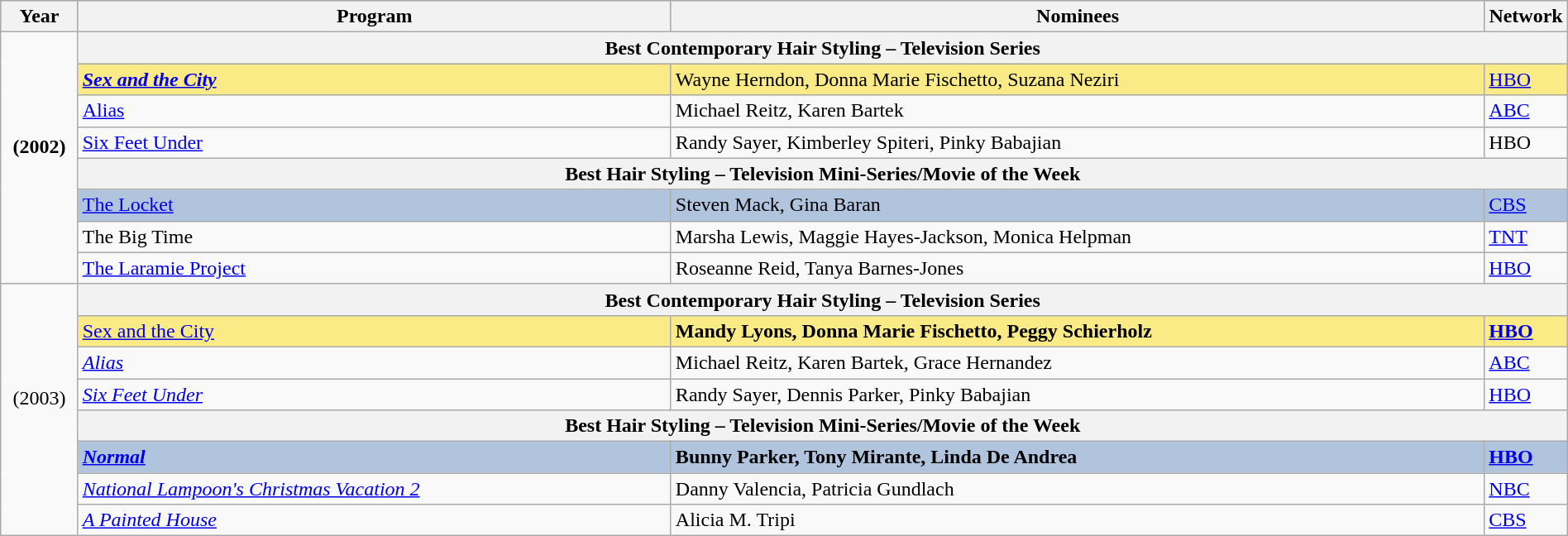<table class="wikitable" style="width:100%">
<tr bgcolor="#bebebe">
<th width="5%">Year</th>
<th width="40%">Program</th>
<th width="55%">Nominees</th>
<th width="5%">Network</th>
</tr>
<tr>
<td rowspan=8 style="text-align:center"><strong>(2002)</strong><br> <br></td>
<th colspan="4">Best Contemporary Hair Styling – Television Series</th>
</tr>
<tr style="background:#FAEB86">
<td><strong><em><a href='#'>Sex and the City</a><em> <strong></td>
<td></strong>Wayne Herndon, Donna Marie Fischetto, Suzana Neziri<strong></td>
<td></strong><a href='#'>HBO</a><strong></td>
</tr>
<tr>
<td></em><a href='#'>Alias</a><em></td>
<td>Michael Reitz, Karen Bartek</td>
<td><a href='#'>ABC</a></td>
</tr>
<tr>
<td></em><a href='#'>Six Feet Under</a><em></td>
<td>Randy Sayer, Kimberley Spiteri, Pinky Babajian</td>
<td>HBO</td>
</tr>
<tr>
<th colspan="4">Best Hair Styling – Television Mini-Series/Movie of the Week</th>
</tr>
<tr style="background:#B0C4DE;">
<td></em></strong><a href='#'>The Locket</a><strong><em></td>
<td></strong>Steven Mack, Gina Baran<strong></td>
<td></strong><a href='#'>CBS</a><strong></td>
</tr>
<tr>
<td></em>The Big Time<em></td>
<td>Marsha Lewis, Maggie Hayes-Jackson, Monica Helpman</td>
<td><a href='#'>TNT</a></td>
</tr>
<tr>
<td></em><a href='#'>The Laramie Project</a><em></td>
<td>Roseanne Reid, Tanya Barnes-Jones</td>
<td><a href='#'>HBO</a></td>
</tr>
<tr>
<td rowspan=8 style="text-align:center"></strong>(2003)<strong><br> <br></td>
<th colspan="4">Best Contemporary Hair Styling – Television Series</th>
</tr>
<tr style="background:#FAEB86">
<td></em></strong><a href='#'>Sex and the City</a></em> </strong></td>
<td><strong>Mandy Lyons, Donna Marie Fischetto, Peggy Schierholz</strong></td>
<td><strong><a href='#'>HBO</a></strong></td>
</tr>
<tr>
<td><em><a href='#'>Alias</a></em></td>
<td>Michael Reitz, Karen Bartek, Grace Hernandez</td>
<td><a href='#'>ABC</a></td>
</tr>
<tr>
<td><em><a href='#'>Six Feet Under</a></em></td>
<td>Randy Sayer, Dennis Parker, Pinky Babajian</td>
<td><a href='#'>HBO</a></td>
</tr>
<tr>
<th colspan="4">Best Hair Styling – Television Mini-Series/Movie of the Week</th>
</tr>
<tr style="background:#B0C4DE;">
<td><strong><em><a href='#'>Normal</a></em></strong></td>
<td><strong>Bunny Parker, Tony Mirante, Linda De Andrea</strong></td>
<td><strong><a href='#'>HBO</a></strong></td>
</tr>
<tr>
<td><em><a href='#'>National Lampoon's Christmas Vacation 2</a></em></td>
<td>Danny Valencia, Patricia Gundlach</td>
<td><a href='#'>NBC</a></td>
</tr>
<tr>
<td><em><a href='#'>A Painted House</a></em></td>
<td>Alicia M. Tripi</td>
<td><a href='#'>CBS</a></td>
</tr>
</table>
